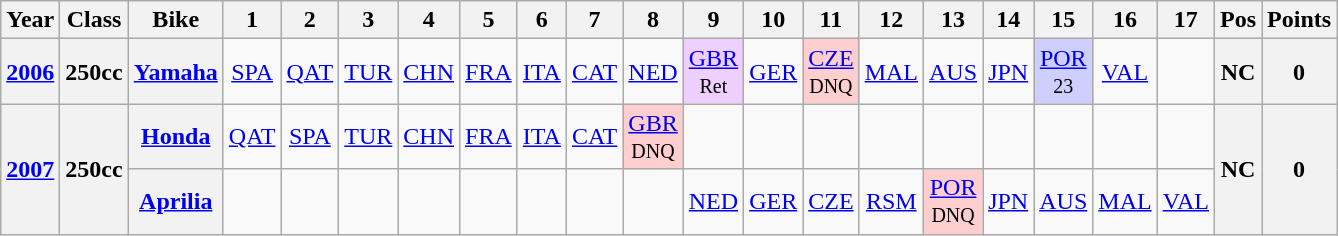<table class="wikitable" style="text-align:center">
<tr>
<th>Year</th>
<th>Class</th>
<th>Bike</th>
<th>1</th>
<th>2</th>
<th>3</th>
<th>4</th>
<th>5</th>
<th>6</th>
<th>7</th>
<th>8</th>
<th>9</th>
<th>10</th>
<th>11</th>
<th>12</th>
<th>13</th>
<th>14</th>
<th>15</th>
<th>16</th>
<th>17</th>
<th>Pos</th>
<th>Points</th>
</tr>
<tr>
<th align="left"><a href='#'>2006</a></th>
<th align="left">250cc</th>
<th align="left"><a href='#'>Yamaha</a></th>
<td><a href='#'>SPA</a></td>
<td><a href='#'>QAT</a></td>
<td><a href='#'>TUR</a></td>
<td><a href='#'>CHN</a></td>
<td><a href='#'>FRA</a></td>
<td><a href='#'>ITA</a></td>
<td><a href='#'>CAT</a></td>
<td><a href='#'>NED</a></td>
<td style="background:#efcfff;"><a href='#'>GBR</a><br><small>Ret</small></td>
<td><a href='#'>GER</a></td>
<td style="background:#ffcfcf;"><a href='#'>CZE</a><br><small>DNQ</small></td>
<td><a href='#'>MAL</a></td>
<td><a href='#'>AUS</a></td>
<td><a href='#'>JPN</a></td>
<td style="background:#CFCFFF;"><a href='#'>POR</a><br><small>23</small></td>
<td><a href='#'>VAL</a></td>
<td></td>
<th>NC</th>
<th>0</th>
</tr>
<tr>
<th align="left" rowspan=2><a href='#'>2007</a></th>
<th align="left" rowspan=2>250cc</th>
<th align="left"><a href='#'>Honda</a></th>
<td><a href='#'>QAT</a></td>
<td><a href='#'>SPA</a></td>
<td><a href='#'>TUR</a></td>
<td><a href='#'>CHN</a></td>
<td><a href='#'>FRA</a></td>
<td><a href='#'>ITA</a></td>
<td><a href='#'>CAT</a></td>
<td style="background:#ffcfcf;"><a href='#'>GBR</a><br><small>DNQ</small></td>
<td></td>
<td></td>
<td></td>
<td></td>
<td></td>
<td></td>
<td></td>
<td></td>
<td></td>
<th rowspan=2>NC</th>
<th rowspan=2>0</th>
</tr>
<tr>
<th align="left"><a href='#'>Aprilia</a></th>
<td></td>
<td></td>
<td></td>
<td></td>
<td></td>
<td></td>
<td></td>
<td></td>
<td><a href='#'>NED</a></td>
<td><a href='#'>GER</a></td>
<td><a href='#'>CZE</a></td>
<td><a href='#'>RSM</a></td>
<td style="background:#ffcfcf;"><a href='#'>POR</a><br><small>DNQ</small></td>
<td><a href='#'>JPN</a></td>
<td><a href='#'>AUS</a></td>
<td><a href='#'>MAL</a></td>
<td><a href='#'>VAL</a></td>
</tr>
</table>
